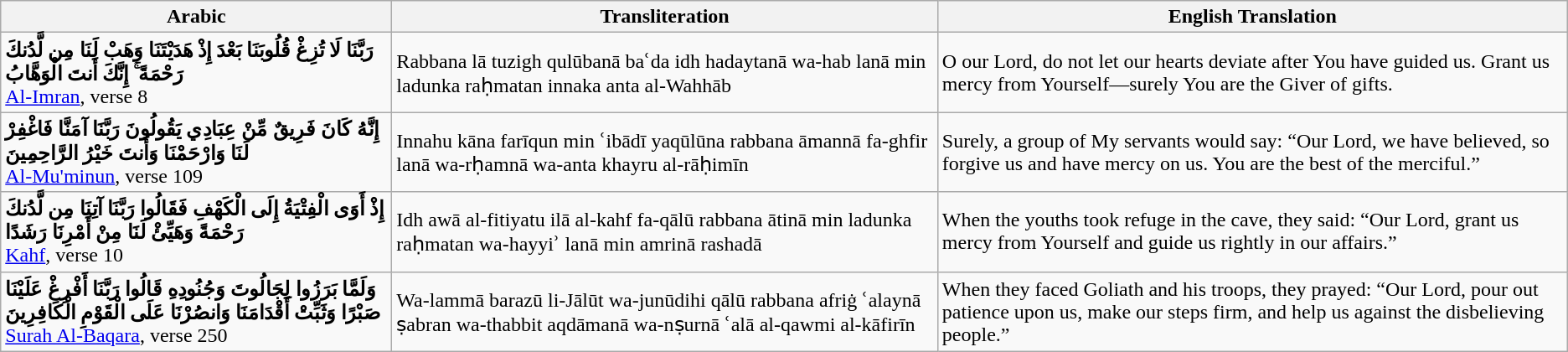<table class="wikitable">
<tr>
<th>Arabic</th>
<th>Transliteration</th>
<th>English Translation</th>
</tr>
<tr>
<td><strong>رَبَّنَا لَا تُزِغْ قُلُوبَنَا بَعْدَ إِذْ هَدَيْتَنَا وَهَبْ لَنَا مِن لَّدُنكَ رَحْمَةً ۚ إِنَّكَ أَنتَ الْوَهَّابُ</strong><br><a href='#'>Al-Imran</a>, verse 8</td>
<td>Rabbana lā tuzigh qulūbanā baʿda idh hadaytanā wa-hab lanā min ladunka raḥmatan innaka anta al-Wahhāb</td>
<td>O our Lord, do not let our hearts deviate after You have guided us. Grant us mercy from Yourself—surely You are the Giver of gifts.</td>
</tr>
<tr>
<td><strong>إِنَّهُ كَانَ فَرِيقٌ مِّنْ عِبَادِي يَقُولُونَ رَبَّنَا آمَنَّا فَاغْفِرْ لَنَا وَارْحَمْنَا وَأَنتَ خَيْرُ الرَّاحِمِينَ</strong><br><a href='#'>Al-Mu'minun</a>, verse 109</td>
<td>Innahu kāna farīqun min ʿibādī yaqūlūna rabbana āmannā fa-ghfir lanā wa-rḥamnā wa-anta khayru al-rāḥimīn</td>
<td>Surely, a group of My servants would say: “Our Lord, we have believed, so forgive us and have mercy on us. You are the best of the merciful.”</td>
</tr>
<tr>
<td><strong>إِذْ أَوَى الْفِتْيَةُ إِلَى الْكَهْفِ فَقَالُوا رَبَّنَا آتِنَا مِن لَّدُنكَ رَحْمَةً وَهَيِّئْ لَنَا مِنْ أَمْرِنَا رَشَدًا</strong><br><a href='#'>Kahf</a>, verse 10</td>
<td>Idh awā al-fitiyatu ilā al-kahf fa-qālū rabbana ātinā min ladunka raḥmatan wa-hayyiʾ lanā min amrinā rashadā</td>
<td>When the youths took refuge in the cave, they said: “Our Lord, grant us mercy from Yourself and guide us rightly in our affairs.”</td>
</tr>
<tr>
<td><strong>وَلَمَّا بَرَزُوا لِجَالُوتَ وَجُنُودِهِ قَالُوا رَبَّنَا أَفْرِغْ عَلَيْنَا صَبْرًا وَثَبِّتْ أَقْدَامَنَا وَانصُرْنَا عَلَى الْقَوْمِ الْكَافِرِينَ</strong><br><a href='#'>Surah Al-Baqara</a>, verse 250</td>
<td>Wa-lammā barazū li-Jālūt wa-junūdihi qālū rabbana afriġ ʿalaynā ṣabran wa-thabbit aqdāmanā wa-nṣurnā ʿalā al-qawmi al-kāfirīn</td>
<td>When they faced Goliath and his troops, they prayed: “Our Lord, pour out patience upon us, make our steps firm, and help us against the disbelieving people.”</td>
</tr>
</table>
